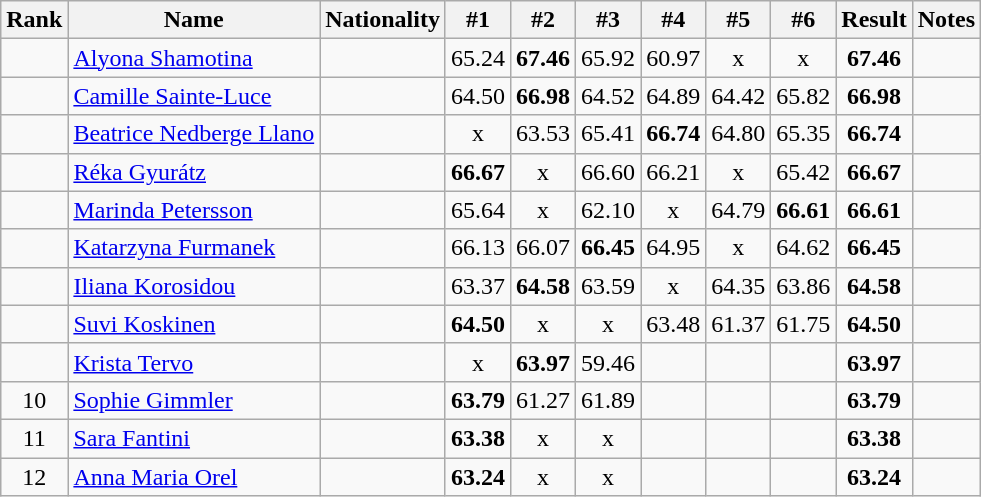<table class="wikitable sortable" style="text-align:center">
<tr>
<th>Rank</th>
<th>Name</th>
<th>Nationality</th>
<th>#1</th>
<th>#2</th>
<th>#3</th>
<th>#4</th>
<th>#5</th>
<th>#6</th>
<th>Result</th>
<th>Notes</th>
</tr>
<tr>
<td></td>
<td align=left><a href='#'>Alyona Shamotina</a></td>
<td align=left></td>
<td>65.24</td>
<td><strong>67.46</strong></td>
<td>65.92</td>
<td>60.97</td>
<td>x</td>
<td>x</td>
<td><strong>67.46</strong></td>
<td></td>
</tr>
<tr>
<td></td>
<td align=left><a href='#'>Camille Sainte-Luce</a></td>
<td align=left></td>
<td>64.50</td>
<td><strong>66.98</strong></td>
<td>64.52</td>
<td>64.89</td>
<td>64.42</td>
<td>65.82</td>
<td><strong>66.98</strong></td>
<td></td>
</tr>
<tr>
<td></td>
<td align=left><a href='#'>Beatrice Nedberge Llano</a></td>
<td align=left></td>
<td>x</td>
<td>63.53</td>
<td>65.41</td>
<td><strong>66.74</strong></td>
<td>64.80</td>
<td>65.35</td>
<td><strong>66.74</strong></td>
<td></td>
</tr>
<tr>
<td></td>
<td align=left><a href='#'>Réka Gyurátz</a></td>
<td align=left></td>
<td><strong>66.67</strong></td>
<td>x</td>
<td>66.60</td>
<td>66.21</td>
<td>x</td>
<td>65.42</td>
<td><strong>66.67</strong></td>
<td></td>
</tr>
<tr>
<td></td>
<td align=left><a href='#'>Marinda Petersson</a></td>
<td align=left></td>
<td>65.64</td>
<td>x</td>
<td>62.10</td>
<td>x</td>
<td>64.79</td>
<td><strong>66.61</strong></td>
<td><strong>66.61</strong></td>
<td></td>
</tr>
<tr>
<td></td>
<td align=left><a href='#'>Katarzyna Furmanek</a></td>
<td align=left></td>
<td>66.13</td>
<td>66.07</td>
<td><strong>66.45</strong></td>
<td>64.95</td>
<td>x</td>
<td>64.62</td>
<td><strong>66.45</strong></td>
<td></td>
</tr>
<tr>
<td></td>
<td align=left><a href='#'>Iliana Korosidou</a></td>
<td align=left></td>
<td>63.37</td>
<td><strong>64.58</strong></td>
<td>63.59</td>
<td>x</td>
<td>64.35</td>
<td>63.86</td>
<td><strong>64.58</strong></td>
<td></td>
</tr>
<tr>
<td></td>
<td align=left><a href='#'>Suvi Koskinen</a></td>
<td align=left></td>
<td><strong>64.50</strong></td>
<td>x</td>
<td>x</td>
<td>63.48</td>
<td>61.37</td>
<td>61.75</td>
<td><strong>64.50</strong></td>
<td></td>
</tr>
<tr>
<td></td>
<td align=left><a href='#'>Krista Tervo</a></td>
<td align=left></td>
<td>x</td>
<td><strong>63.97</strong></td>
<td>59.46</td>
<td></td>
<td></td>
<td></td>
<td><strong>63.97</strong></td>
<td></td>
</tr>
<tr>
<td>10</td>
<td align=left><a href='#'>Sophie Gimmler</a></td>
<td align=left></td>
<td><strong>63.79</strong></td>
<td>61.27</td>
<td>61.89</td>
<td></td>
<td></td>
<td></td>
<td><strong>63.79</strong></td>
<td></td>
</tr>
<tr>
<td>11</td>
<td align=left><a href='#'>Sara Fantini</a></td>
<td align=left></td>
<td><strong>63.38</strong></td>
<td>x</td>
<td>x</td>
<td></td>
<td></td>
<td></td>
<td><strong>63.38</strong></td>
<td></td>
</tr>
<tr>
<td>12</td>
<td align=left><a href='#'>Anna Maria Orel</a></td>
<td align=left></td>
<td><strong>63.24</strong></td>
<td>x</td>
<td>x</td>
<td></td>
<td></td>
<td></td>
<td><strong>63.24</strong></td>
<td></td>
</tr>
</table>
